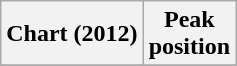<table class="wikitable sortable">
<tr>
<th>Chart (2012)</th>
<th>Peak<br>position</th>
</tr>
<tr>
</tr>
</table>
